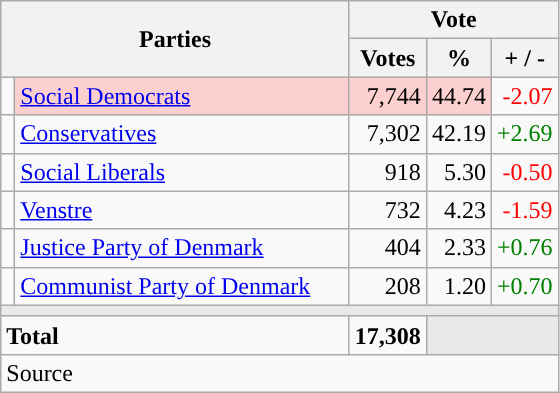<table class="wikitable" style="text-align:right;">
<tr>
<th style="text-align:centre;" rowspan="2" colspan="2" width="225">Parties</th>
<th colspan="3">Vote</th>
</tr>
<tr>
<th width="15">Votes</th>
<th width="15">%</th>
<th width="15">+ / -</th>
</tr>
<tr>
<td width="2" style="color:inherit;background:"></td>
<td bgcolor=#fbd0ce  align="left"><a href='#'>Social Democrats</a></td>
<td bgcolor=#fbd0ce>7,744</td>
<td bgcolor=#fbd0ce>44.74</td>
<td style=color:red;>-2.07</td>
</tr>
<tr>
<td width="2" style="color:inherit;background:"></td>
<td align="left"><a href='#'>Conservatives</a></td>
<td>7,302</td>
<td>42.19</td>
<td style=color:green;>+2.69</td>
</tr>
<tr>
<td width="2" style="color:inherit;background:"></td>
<td align="left"><a href='#'>Social Liberals</a></td>
<td>918</td>
<td>5.30</td>
<td style=color:red;>-0.50</td>
</tr>
<tr>
<td width="2" style="color:inherit;background:"></td>
<td align="left"><a href='#'>Venstre</a></td>
<td>732</td>
<td>4.23</td>
<td style=color:red;>-1.59</td>
</tr>
<tr>
<td width="2" style="color:inherit;background:"></td>
<td align="left"><a href='#'>Justice Party of Denmark</a></td>
<td>404</td>
<td>2.33</td>
<td style=color:green;>+0.76</td>
</tr>
<tr>
<td width="2" style="color:inherit;background:"></td>
<td align="left"><a href='#'>Communist Party of Denmark</a></td>
<td>208</td>
<td>1.20</td>
<td style=color:green;>+0.70</td>
</tr>
<tr>
<td colspan="7" bgcolor="#E9E9E9"></td>
</tr>
<tr>
<td align="left" colspan="2"><strong>Total</strong></td>
<td><strong>17,308</strong></td>
<td bgcolor="#E9E9E9" colspan="2"></td>
</tr>
<tr>
<td align="left" colspan="6">Source</td>
</tr>
</table>
